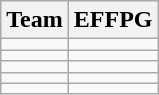<table class=wikitable>
<tr>
<th>Team</th>
<th>EFFPG</th>
</tr>
<tr>
<td></td>
<td></td>
</tr>
<tr>
<td></td>
<td></td>
</tr>
<tr>
<td></td>
<td></td>
</tr>
<tr>
<td></td>
<td></td>
</tr>
<tr>
<td></td>
<td></td>
</tr>
</table>
